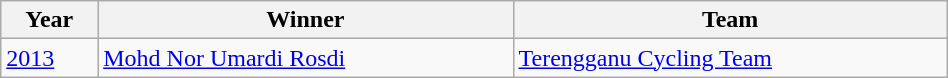<table class="wikitable" style="font-size:100%" width=50%>
<tr>
<th>Year</th>
<th>Winner</th>
<th>Team</th>
</tr>
<tr>
<td><a href='#'>2013</a></td>
<td> <a href='#'>Mohd Nor Umardi Rosdi</a></td>
<td><a href='#'>Terengganu Cycling Team</a></td>
</tr>
</table>
